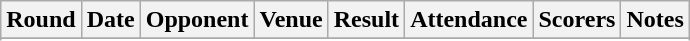<table Class="wikitable">
<tr>
<th>Round</th>
<th>Date</th>
<th>Opponent</th>
<th>Venue</th>
<th>Result</th>
<th>Attendance</th>
<th>Scorers</th>
<th>Notes</th>
</tr>
<tr>
</tr>
<tr style="background: #ffdddd;">
</tr>
<tr>
</tr>
</table>
